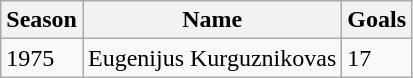<table class="wikitable">
<tr>
<th>Season</th>
<th>Name</th>
<th>Goals</th>
</tr>
<tr>
<td>1975</td>
<td> Eugenijus Kurguznikovas</td>
<td>17</td>
</tr>
</table>
